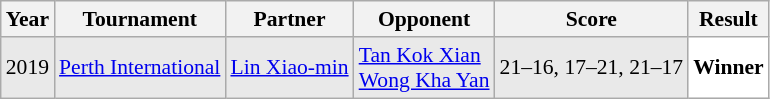<table class="sortable wikitable" style="font-size: 90%;">
<tr>
<th>Year</th>
<th>Tournament</th>
<th>Partner</th>
<th>Opponent</th>
<th>Score</th>
<th>Result</th>
</tr>
<tr style="background:#E9E9E9">
<td align="center">2019</td>
<td align="left"><a href='#'>Perth International</a></td>
<td align="left"> <a href='#'>Lin Xiao-min</a></td>
<td align="left"> <a href='#'>Tan Kok Xian</a><br> <a href='#'>Wong Kha Yan</a></td>
<td align="left">21–16, 17–21, 21–17</td>
<td style="text-align:left; background:white"> <strong>Winner</strong></td>
</tr>
</table>
